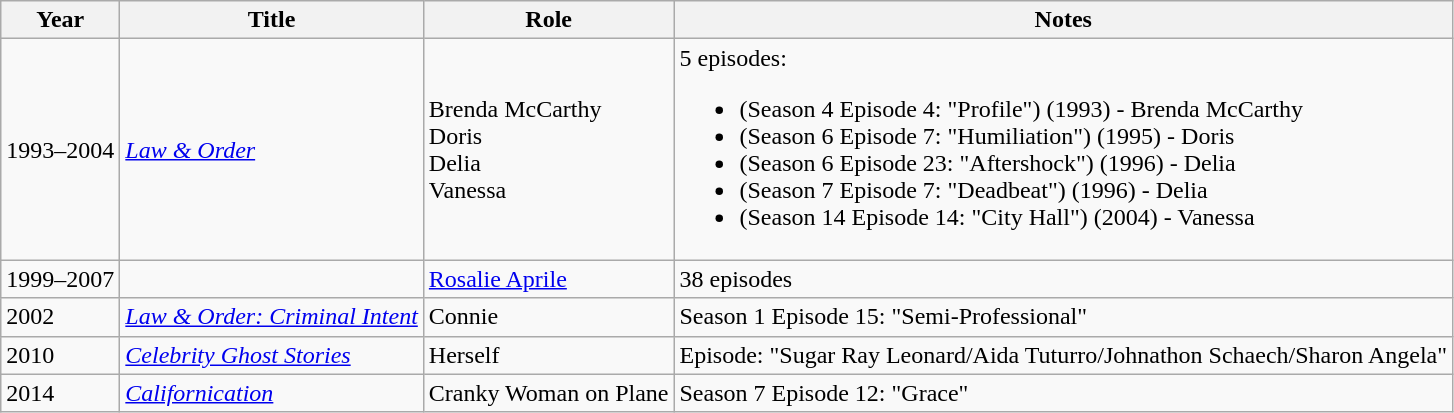<table class="wikitable sortable">
<tr>
<th>Year</th>
<th>Title</th>
<th>Role</th>
<th>Notes</th>
</tr>
<tr>
<td>1993–2004</td>
<td><em><a href='#'>Law & Order</a></em></td>
<td>Brenda McCarthy<br>Doris<br>Delia<br>Vanessa</td>
<td>5 episodes:<br><ul><li>(Season 4 Episode 4: "Profile") (1993) - Brenda McCarthy</li><li>(Season 6 Episode 7: "Humiliation") (1995) - Doris</li><li>(Season 6 Episode 23: "Aftershock") (1996) - Delia</li><li>(Season 7 Episode 7: "Deadbeat") (1996) - Delia</li><li>(Season 14 Episode 14: "City Hall") (2004) - Vanessa</li></ul></td>
</tr>
<tr>
<td>1999–2007</td>
<td><em></em></td>
<td><a href='#'>Rosalie Aprile</a></td>
<td>38 episodes</td>
</tr>
<tr>
<td>2002</td>
<td><em><a href='#'>Law & Order: Criminal Intent</a></em></td>
<td>Connie</td>
<td>Season 1 Episode 15: "Semi-Professional"</td>
</tr>
<tr>
<td>2010</td>
<td><em><a href='#'>Celebrity Ghost Stories</a></em></td>
<td>Herself</td>
<td>Episode: "Sugar Ray Leonard/Aida Tuturro/Johnathon Schaech/Sharon Angela"</td>
</tr>
<tr>
<td>2014</td>
<td><em><a href='#'>Californication</a></em></td>
<td>Cranky Woman on Plane</td>
<td>Season 7 Episode 12: "Grace"</td>
</tr>
</table>
